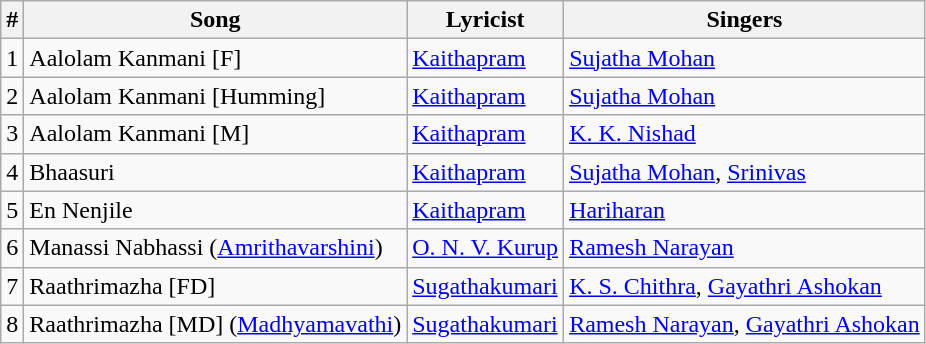<table class="wikitable">
<tr>
<th>#</th>
<th>Song</th>
<th>Lyricist</th>
<th>Singers</th>
</tr>
<tr>
<td>1</td>
<td>Aalolam Kanmani [F]</td>
<td><a href='#'>Kaithapram</a></td>
<td><a href='#'>Sujatha Mohan</a></td>
</tr>
<tr>
<td>2</td>
<td>Aalolam Kanmani [Humming]</td>
<td><a href='#'>Kaithapram</a></td>
<td><a href='#'>Sujatha Mohan</a></td>
</tr>
<tr>
<td>3</td>
<td>Aalolam Kanmani [M]</td>
<td><a href='#'>Kaithapram</a></td>
<td><a href='#'>K. K. Nishad</a></td>
</tr>
<tr>
<td>4</td>
<td>Bhaasuri</td>
<td><a href='#'>Kaithapram</a></td>
<td><a href='#'>Sujatha Mohan</a>, <a href='#'>Srinivas</a></td>
</tr>
<tr>
<td>5</td>
<td>En Nenjile</td>
<td><a href='#'>Kaithapram</a></td>
<td><a href='#'>Hariharan</a></td>
</tr>
<tr>
<td>6</td>
<td>Manassi Nabhassi (<a href='#'>Amrithavarshini</a>)</td>
<td><a href='#'>O. N. V. Kurup</a></td>
<td><a href='#'>Ramesh Narayan</a></td>
</tr>
<tr>
<td>7</td>
<td>Raathrimazha [FD]</td>
<td><a href='#'>Sugathakumari</a></td>
<td><a href='#'>K. S. Chithra</a>, <a href='#'>Gayathri Ashokan</a></td>
</tr>
<tr>
<td>8</td>
<td>Raathrimazha [MD] (<a href='#'>Madhyamavathi</a>)</td>
<td><a href='#'>Sugathakumari</a></td>
<td><a href='#'>Ramesh Narayan</a>, <a href='#'>Gayathri Ashokan</a></td>
</tr>
</table>
